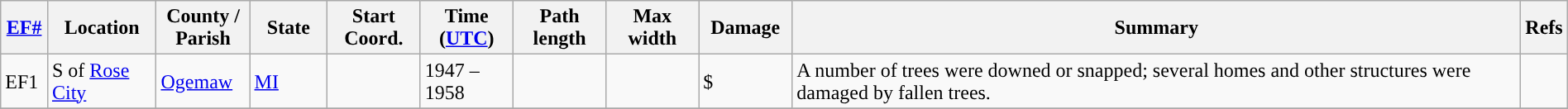<table class="wikitable sortable" style="width:100%;">
<tr>
<th scope="col" width="3%" align="center"><a href='#'>EF#</a></th>
<th scope="col" width="7%" align="center" class="unsortable">Location</th>
<th scope="col" width="6%" align="center" class="unsortable">County / Parish</th>
<th scope="col" width="5%" align="center">State</th>
<th scope="col" width="6%" align="center">Start Coord.</th>
<th scope="col" width="6%" align="center">Time (<a href='#'>UTC</a>)</th>
<th scope="col" width="6%" align="center">Path length</th>
<th scope="col" width="6%" align="center">Max width</th>
<th scope="col" width="6%" align="center">Damage</th>
<th scope="col" width="48%" class="unsortable" align="center">Summary</th>
<th scope="col" width="48%" class="unsortable" align="center">Refs</th>
</tr>
<tr>
<td>EF1</td>
<td>S of <a href='#'>Rose City</a></td>
<td><a href='#'>Ogemaw</a></td>
<td><a href='#'>MI</a></td>
<td></td>
<td>1947 – 1958</td>
<td></td>
<td></td>
<td>$</td>
<td>A number of trees were downed or snapped; several homes and other structures were damaged by fallen trees.</td>
<td></td>
</tr>
<tr>
</tr>
</table>
